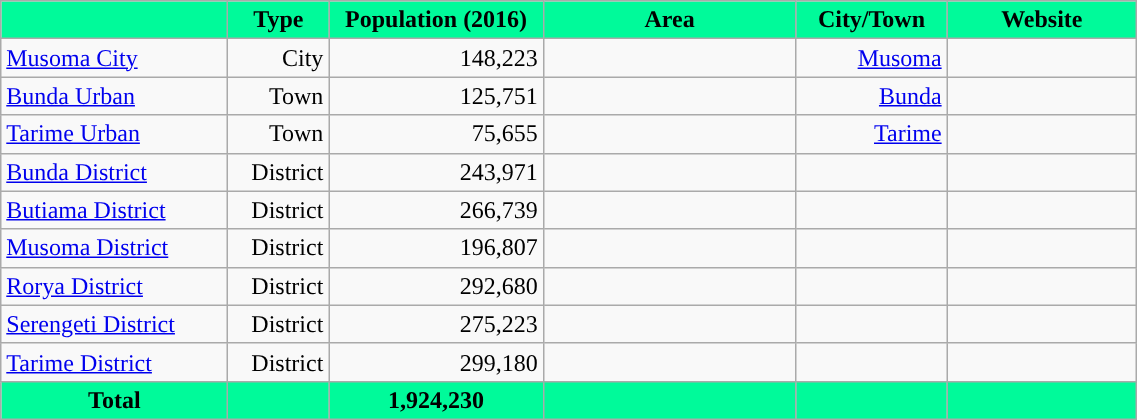<table class="wikitable sortable" style="text-align:right">
<tr>
<th style="width: 18%;background-color:MediumSpringGreen"" class=unsortable></th>
<th scope=col style="width: 8%;background-color:MediumSpringGreen"">Type</th>
<th scope=col style="width: 17%;background-color:MediumSpringGreen">Population (2016)</th>
<th scope=col style="width: 20%;background-color:MediumSpringGreen"">Area</th>
<th scope=col style="width: 12%;background-color:MediumSpringGreen" class=unsortable>City/Town</th>
<th scope=col style="width: 15%;background-color:MediumSpringGreen" class=unsortable>Website</th>
</tr>
<tr>
<td style="text-align:left;"><a href='#'>Musoma City</a></td>
<td>City</td>
<td>148,223</td>
<td></td>
<td><a href='#'>Musoma</a></td>
<td></td>
</tr>
<tr>
<td style="text-align:left;"><a href='#'>Bunda Urban</a></td>
<td>Town</td>
<td>125,751</td>
<td></td>
<td><a href='#'>Bunda</a></td>
<td></td>
</tr>
<tr>
<td style="text-align:left;"><a href='#'>Tarime Urban</a></td>
<td>Town</td>
<td>75,655</td>
<td></td>
<td><a href='#'>Tarime</a></td>
<td></td>
</tr>
<tr>
<td style="text-align:left;"><a href='#'>Bunda District</a></td>
<td>District</td>
<td>243,971</td>
<td></td>
<td></td>
<td></td>
</tr>
<tr>
<td style="text-align:left;"><a href='#'>Butiama District</a></td>
<td>District</td>
<td>266,739</td>
<td></td>
<td></td>
<td></td>
</tr>
<tr>
<td style="text-align:left;"><a href='#'>Musoma District</a></td>
<td>District</td>
<td>196,807</td>
<td></td>
<td></td>
<td></td>
</tr>
<tr>
<td style="text-align:left;"><a href='#'>Rorya District</a></td>
<td>District</td>
<td>292,680</td>
<td></td>
<td></td>
<td></td>
</tr>
<tr>
<td style="text-align:left;"><a href='#'>Serengeti District</a></td>
<td>District</td>
<td>275,223</td>
<td></td>
<td></td>
<td></td>
</tr>
<tr>
<td style="text-align:left;"><a href='#'>Tarime District</a></td>
<td>District</td>
<td>299,180</td>
<td></td>
<td></td>
<td></td>
</tr>
<tr>
<th style="background-color:MediumSpringGreen">Total</th>
<th style="background-color:MediumSpringGreen"></th>
<th style="background-color:MediumSpringGreen">1,924,230</th>
<th style="background-color:MediumSpringGreen"></th>
<th style="background-color:MediumSpringGreen"></th>
<th style="background-color:MediumSpringGreen"></th>
</tr>
</table>
